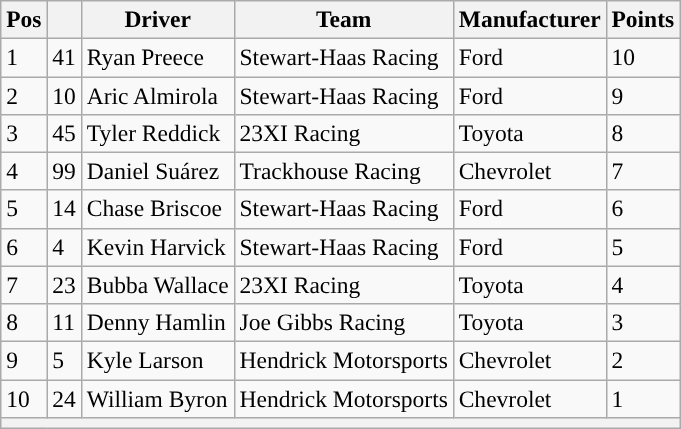<table class="wikitable" style="font-size:98%">
<tr>
<th>Pos</th>
<th></th>
<th>Driver</th>
<th>Team</th>
<th>Manufacturer</th>
<th>Points</th>
</tr>
<tr>
<td>1</td>
<td>41</td>
<td>Ryan Preece</td>
<td>Stewart-Haas Racing</td>
<td>Ford</td>
<td>10</td>
</tr>
<tr>
<td>2</td>
<td>10</td>
<td>Aric Almirola</td>
<td>Stewart-Haas Racing</td>
<td>Ford</td>
<td>9</td>
</tr>
<tr>
<td>3</td>
<td>45</td>
<td>Tyler Reddick</td>
<td>23XI Racing</td>
<td>Toyota</td>
<td>8</td>
</tr>
<tr>
<td>4</td>
<td>99</td>
<td>Daniel Suárez</td>
<td>Trackhouse Racing</td>
<td>Chevrolet</td>
<td>7</td>
</tr>
<tr>
<td>5</td>
<td>14</td>
<td>Chase Briscoe</td>
<td>Stewart-Haas Racing</td>
<td>Ford</td>
<td>6</td>
</tr>
<tr>
<td>6</td>
<td>4</td>
<td>Kevin Harvick</td>
<td>Stewart-Haas Racing</td>
<td>Ford</td>
<td>5</td>
</tr>
<tr>
<td>7</td>
<td>23</td>
<td>Bubba Wallace</td>
<td>23XI Racing</td>
<td>Toyota</td>
<td>4</td>
</tr>
<tr>
<td>8</td>
<td>11</td>
<td>Denny Hamlin</td>
<td>Joe Gibbs Racing</td>
<td>Toyota</td>
<td>3</td>
</tr>
<tr>
<td>9</td>
<td>5</td>
<td>Kyle Larson</td>
<td>Hendrick Motorsports</td>
<td>Chevrolet</td>
<td>2</td>
</tr>
<tr>
<td>10</td>
<td>24</td>
<td>William Byron</td>
<td>Hendrick Motorsports</td>
<td>Chevrolet</td>
<td>1</td>
</tr>
<tr>
<th colspan="6"></th>
</tr>
</table>
